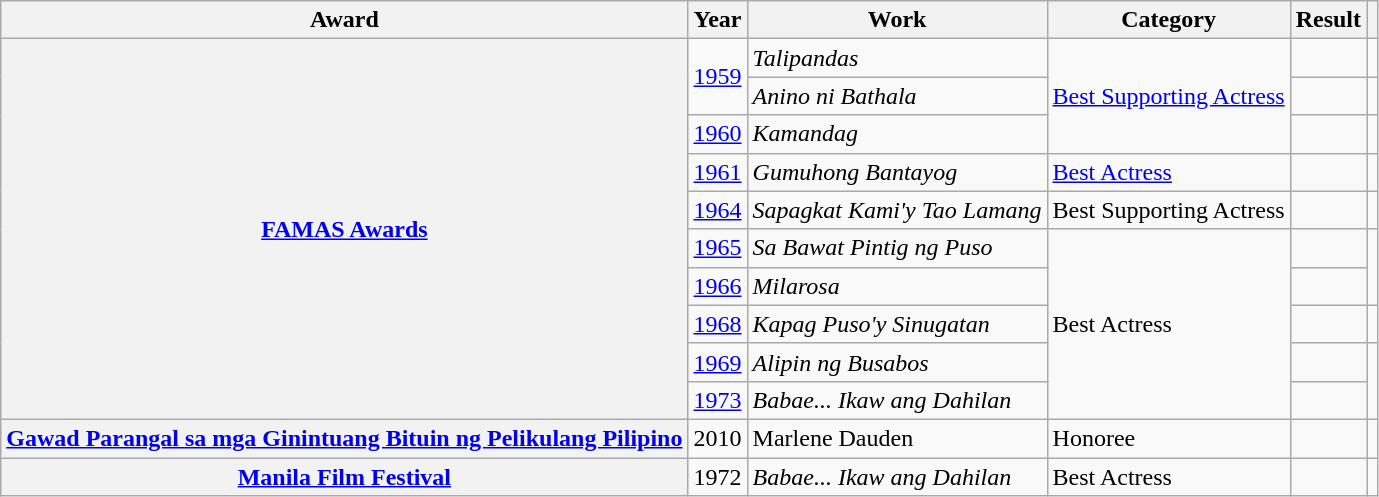<table class="wikitable sortable plainrowheaders">
<tr>
<th scope="col">Award</th>
<th scope="col">Year</th>
<th scope="col">Work</th>
<th scope="col">Category</th>
<th scope="col">Result</th>
<th scope="col" class="unsortable"></th>
</tr>
<tr>
<th scope="rowgroup" rowspan="10"><a href='#'>FAMAS Awards</a></th>
<td rowspan="2"><a href='#'>1959</a></td>
<td><em>Talipandas</em></td>
<td rowspan="3"><a href='#'>Best Supporting Actress</a></td>
<td></td>
<td></td>
</tr>
<tr>
<td><em>Anino ni Bathala</em></td>
<td></td>
<td></td>
</tr>
<tr>
<td><a href='#'>1960</a></td>
<td><em>Kamandag</em></td>
<td></td>
<td></td>
</tr>
<tr>
<td><a href='#'>1961</a></td>
<td><em>Gumuhong Bantayog</em></td>
<td><a href='#'>Best Actress</a></td>
<td></td>
<td></td>
</tr>
<tr>
<td><a href='#'>1964</a></td>
<td><em>Sapagkat Kami'y Tao Lamang</em></td>
<td>Best Supporting Actress</td>
<td></td>
<td></td>
</tr>
<tr>
<td><a href='#'>1965</a></td>
<td><em>Sa Bawat Pintig ng Puso</em></td>
<td rowspan="5">Best Actress</td>
<td></td>
<td rowspan="2"></td>
</tr>
<tr>
<td><a href='#'>1966</a></td>
<td><em>Milarosa</em></td>
<td></td>
</tr>
<tr>
<td><a href='#'>1968</a></td>
<td><em>Kapag Puso'y Sinugatan</em></td>
<td></td>
<td></td>
</tr>
<tr>
<td><a href='#'>1969</a></td>
<td><em>Alipin ng Busabos</em></td>
<td></td>
<td rowspan="2"></td>
</tr>
<tr>
<td><a href='#'>1973</a></td>
<td><em>Babae... Ikaw ang Dahilan</em></td>
<td></td>
</tr>
<tr>
<th scope="rowgroup"><a href='#'>Gawad Parangal sa mga Ginintuang Bituin ng Pelikulang Pilipino</a></th>
<td>2010</td>
<td>Marlene Dauden</td>
<td>Honoree</td>
<td></td>
<td></td>
</tr>
<tr>
<th scope="rowgroup"><a href='#'>Manila Film Festival</a></th>
<td>1972</td>
<td><em>Babae... Ikaw ang Dahilan</em></td>
<td>Best Actress</td>
<td></td>
<td></td>
</tr>
</table>
